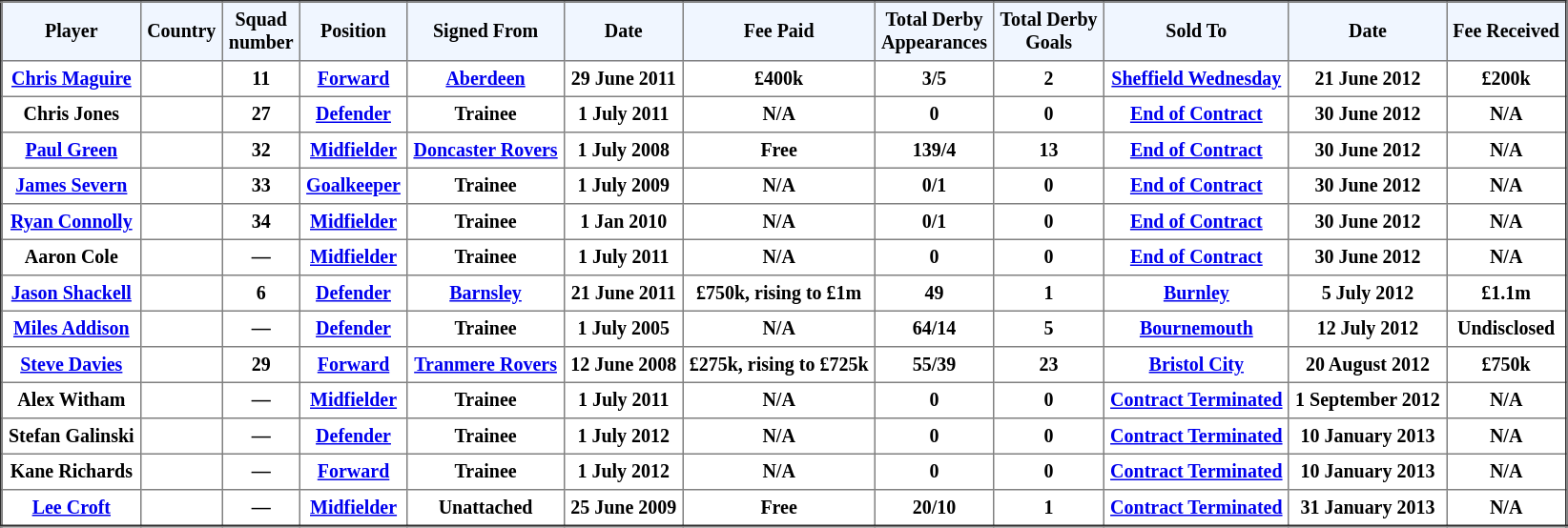<table border="2" cellpadding="4" style="border-collapse:collapse; text-align:center; font-size:smaller;">
<tr style="background:#f0f6ff;">
<th><strong>Player</strong></th>
<th><strong>Country</strong></th>
<th><strong>Squad<br>number</strong></th>
<th><strong>Position</strong></th>
<th><strong>Signed From</strong></th>
<th><strong>Date</strong></th>
<th><strong>Fee Paid</strong></th>
<th><strong>Total Derby<br>Appearances</strong></th>
<th><strong>Total Derby <br> Goals</strong></th>
<th><strong>Sold To</strong></th>
<th><strong>Date</strong></th>
<th><strong>Fee Received</strong></th>
</tr>
<tr bgcolor="">
<th><a href='#'>Chris Maguire</a></th>
<th></th>
<th>11</th>
<th><a href='#'>Forward</a></th>
<th><a href='#'>Aberdeen</a></th>
<th>29 June 2011</th>
<th>£400k</th>
<th>3/5</th>
<th>2</th>
<th><a href='#'>Sheffield Wednesday</a></th>
<th>21 June 2012</th>
<th>£200k</th>
</tr>
<tr bgcolor="">
<th>Chris Jones</th>
<th></th>
<th>27</th>
<th><a href='#'>Defender</a></th>
<th>Trainee</th>
<th>1 July 2011</th>
<th>N/A</th>
<th>0</th>
<th>0</th>
<th><a href='#'>End of Contract</a></th>
<th>30 June 2012</th>
<th>N/A</th>
</tr>
<tr bgcolor="">
<th><a href='#'>Paul Green</a></th>
<th></th>
<th>32</th>
<th><a href='#'>Midfielder</a></th>
<th><a href='#'>Doncaster Rovers</a></th>
<th>1 July 2008</th>
<th>Free</th>
<th>139/4</th>
<th>13</th>
<th><a href='#'>End of Contract</a></th>
<th>30 June 2012</th>
<th>N/A</th>
</tr>
<tr bgcolor="">
<th><a href='#'>James Severn</a></th>
<th></th>
<th>33</th>
<th><a href='#'>Goalkeeper</a></th>
<th>Trainee</th>
<th>1 July 2009</th>
<th>N/A</th>
<th>0/1</th>
<th>0</th>
<th><a href='#'>End of Contract</a></th>
<th>30 June 2012</th>
<th>N/A</th>
</tr>
<tr bgcolor="">
<th><a href='#'>Ryan Connolly</a></th>
<th></th>
<th>34</th>
<th><a href='#'>Midfielder</a></th>
<th>Trainee</th>
<th>1 Jan 2010</th>
<th>N/A</th>
<th>0/1</th>
<th>0</th>
<th><a href='#'>End of Contract</a></th>
<th>30 June 2012</th>
<th>N/A</th>
</tr>
<tr bgcolor="">
<th>Aaron Cole</th>
<th></th>
<th>—</th>
<th><a href='#'>Midfielder</a></th>
<th>Trainee</th>
<th>1 July 2011</th>
<th>N/A</th>
<th>0</th>
<th>0</th>
<th><a href='#'>End of Contract</a></th>
<th>30 June 2012</th>
<th>N/A</th>
</tr>
<tr bgcolor="">
<th><a href='#'>Jason Shackell</a></th>
<th></th>
<th>6</th>
<th><a href='#'>Defender</a></th>
<th><a href='#'>Barnsley</a></th>
<th>21 June 2011</th>
<th>£750k, rising to £1m</th>
<th>49</th>
<th>1</th>
<th><a href='#'>Burnley</a></th>
<th>5 July 2012</th>
<th>£1.1m</th>
</tr>
<tr bgcolor="">
<th><a href='#'>Miles Addison</a></th>
<th></th>
<th>—</th>
<th><a href='#'>Defender</a></th>
<th>Trainee</th>
<th>1 July 2005</th>
<th>N/A</th>
<th>64/14</th>
<th>5</th>
<th><a href='#'>Bournemouth</a></th>
<th>12 July 2012</th>
<th>Undisclosed</th>
</tr>
<tr bgcolor="">
<th><a href='#'>Steve Davies</a></th>
<th></th>
<th>29</th>
<th><a href='#'>Forward</a></th>
<th><a href='#'>Tranmere Rovers</a></th>
<th>12 June 2008</th>
<th>£275k, rising to £725k</th>
<th>55/39</th>
<th>23</th>
<th><a href='#'>Bristol City</a></th>
<th>20 August 2012</th>
<th>£750k</th>
</tr>
<tr bgcolor="">
<th>Alex Witham</th>
<th></th>
<th>—</th>
<th><a href='#'>Midfielder</a></th>
<th>Trainee</th>
<th>1 July 2011</th>
<th>N/A</th>
<th>0</th>
<th>0</th>
<th><a href='#'>Contract Terminated</a></th>
<th>1 September 2012</th>
<th>N/A</th>
</tr>
<tr bgcolor="">
<th>Stefan Galinski</th>
<th></th>
<th>—</th>
<th><a href='#'>Defender</a></th>
<th>Trainee</th>
<th>1 July 2012</th>
<th>N/A</th>
<th>0</th>
<th>0</th>
<th><a href='#'>Contract Terminated</a></th>
<th>10 January 2013</th>
<th>N/A</th>
</tr>
<tr bgcolor="">
<th>Kane Richards</th>
<th></th>
<th>—</th>
<th><a href='#'>Forward</a></th>
<th>Trainee</th>
<th>1 July 2012</th>
<th>N/A</th>
<th>0</th>
<th>0</th>
<th><a href='#'>Contract Terminated</a></th>
<th>10 January 2013</th>
<th>N/A</th>
</tr>
<tr bgcolor="">
<th><a href='#'>Lee Croft</a></th>
<th></th>
<th>—</th>
<th><a href='#'>Midfielder</a></th>
<th>Unattached</th>
<th>25 June 2009</th>
<th>Free</th>
<th>20/10</th>
<th>1</th>
<th><a href='#'>Contract Terminated</a></th>
<th>31 January 2013</th>
<th>N/A</th>
</tr>
</table>
